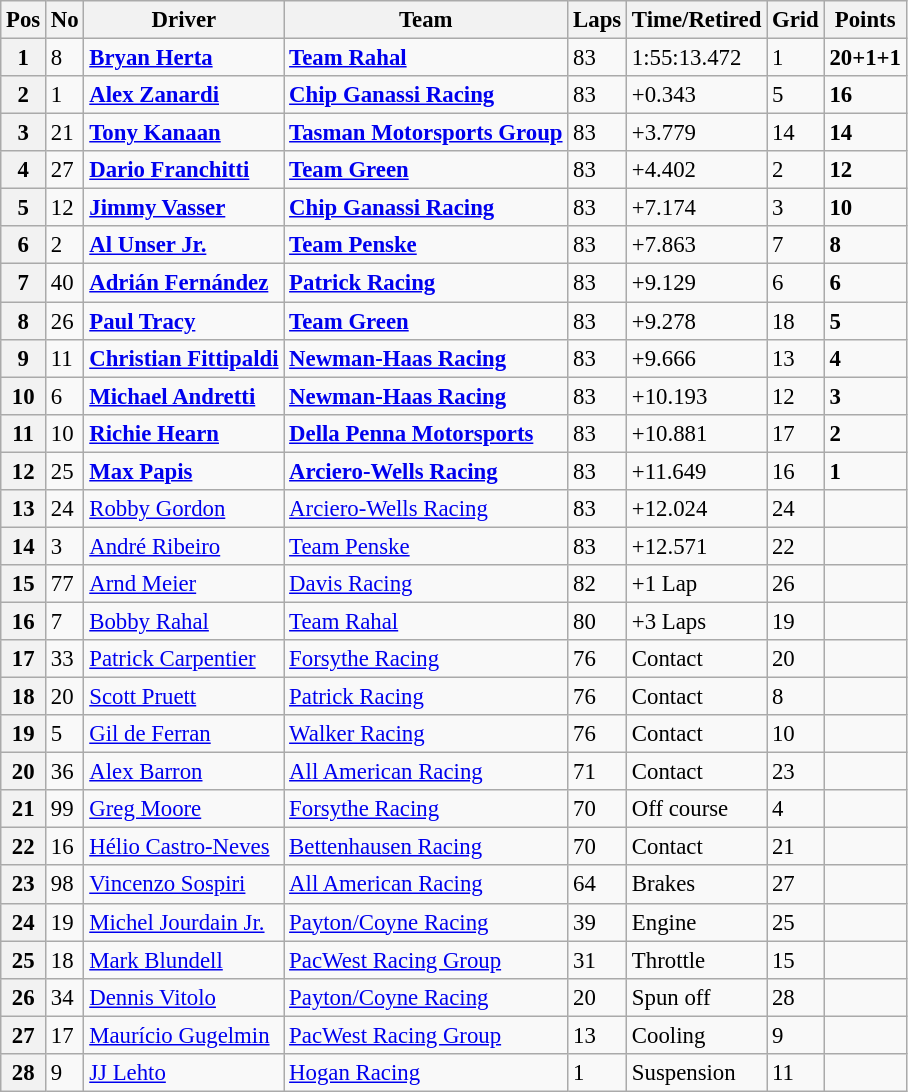<table class="wikitable" style="font-size:95%;">
<tr>
<th>Pos</th>
<th>No</th>
<th>Driver</th>
<th>Team</th>
<th>Laps</th>
<th>Time/Retired</th>
<th>Grid</th>
<th>Points</th>
</tr>
<tr>
<th>1</th>
<td>8</td>
<td> <strong><a href='#'>Bryan Herta</a></strong></td>
<td><strong><a href='#'>Team Rahal</a></strong></td>
<td>83</td>
<td>1:55:13.472</td>
<td>1</td>
<td><strong>20+1+1</strong></td>
</tr>
<tr>
<th>2</th>
<td>1</td>
<td> <strong><a href='#'>Alex Zanardi</a></strong></td>
<td><strong><a href='#'>Chip Ganassi Racing</a></strong></td>
<td>83</td>
<td>+0.343</td>
<td>5</td>
<td><strong>16</strong></td>
</tr>
<tr>
<th>3</th>
<td>21</td>
<td> <strong><a href='#'>Tony Kanaan</a></strong></td>
<td><strong><a href='#'>Tasman Motorsports Group</a></strong></td>
<td>83</td>
<td>+3.779</td>
<td>14</td>
<td><strong>14</strong></td>
</tr>
<tr>
<th>4</th>
<td>27</td>
<td> <strong><a href='#'>Dario Franchitti</a></strong></td>
<td><strong><a href='#'>Team Green</a></strong></td>
<td>83</td>
<td>+4.402</td>
<td>2</td>
<td><strong>12</strong></td>
</tr>
<tr>
<th>5</th>
<td>12</td>
<td> <strong><a href='#'>Jimmy Vasser</a></strong></td>
<td><strong><a href='#'>Chip Ganassi Racing</a></strong></td>
<td>83</td>
<td>+7.174</td>
<td>3</td>
<td><strong>10</strong></td>
</tr>
<tr>
<th>6</th>
<td>2</td>
<td> <strong><a href='#'>Al Unser Jr.</a></strong></td>
<td><strong><a href='#'>Team Penske</a></strong></td>
<td>83</td>
<td>+7.863</td>
<td>7</td>
<td><strong>8</strong></td>
</tr>
<tr>
<th>7</th>
<td>40</td>
<td> <strong><a href='#'>Adrián Fernández</a></strong></td>
<td><strong><a href='#'>Patrick Racing</a></strong></td>
<td>83</td>
<td>+9.129</td>
<td>6</td>
<td><strong>6</strong></td>
</tr>
<tr>
<th>8</th>
<td>26</td>
<td> <strong><a href='#'>Paul Tracy</a></strong></td>
<td><strong><a href='#'>Team Green</a></strong></td>
<td>83</td>
<td>+9.278</td>
<td>18</td>
<td><strong>5</strong></td>
</tr>
<tr>
<th>9</th>
<td>11</td>
<td> <strong><a href='#'>Christian Fittipaldi</a></strong></td>
<td><strong><a href='#'>Newman-Haas Racing</a></strong></td>
<td>83</td>
<td>+9.666</td>
<td>13</td>
<td><strong>4</strong></td>
</tr>
<tr>
<th>10</th>
<td>6</td>
<td> <strong><a href='#'>Michael Andretti</a></strong></td>
<td><strong><a href='#'>Newman-Haas Racing</a></strong></td>
<td>83</td>
<td>+10.193</td>
<td>12</td>
<td><strong>3</strong></td>
</tr>
<tr>
<th>11</th>
<td>10</td>
<td> <strong><a href='#'>Richie Hearn</a></strong></td>
<td><strong><a href='#'>Della Penna Motorsports</a></strong></td>
<td>83</td>
<td>+10.881</td>
<td>17</td>
<td><strong>2</strong></td>
</tr>
<tr>
<th>12</th>
<td>25</td>
<td> <strong><a href='#'>Max Papis</a></strong></td>
<td><strong><a href='#'>Arciero-Wells Racing</a></strong></td>
<td>83</td>
<td>+11.649</td>
<td>16</td>
<td><strong>1</strong></td>
</tr>
<tr>
<th>13</th>
<td>24</td>
<td> <a href='#'>Robby Gordon</a></td>
<td><a href='#'>Arciero-Wells Racing</a></td>
<td>83</td>
<td>+12.024</td>
<td>24</td>
<td></td>
</tr>
<tr>
<th>14</th>
<td>3</td>
<td> <a href='#'>André Ribeiro</a></td>
<td><a href='#'>Team Penske</a></td>
<td>83</td>
<td>+12.571</td>
<td>22</td>
<td></td>
</tr>
<tr>
<th>15</th>
<td>77</td>
<td> <a href='#'>Arnd Meier</a></td>
<td><a href='#'>Davis Racing</a></td>
<td>82</td>
<td>+1 Lap</td>
<td>26</td>
<td></td>
</tr>
<tr>
<th>16</th>
<td>7</td>
<td> <a href='#'>Bobby Rahal</a></td>
<td><a href='#'>Team Rahal</a></td>
<td>80</td>
<td>+3 Laps</td>
<td>19</td>
<td></td>
</tr>
<tr>
<th>17</th>
<td>33</td>
<td> <a href='#'>Patrick Carpentier</a></td>
<td><a href='#'>Forsythe Racing</a></td>
<td>76</td>
<td>Contact</td>
<td>20</td>
<td></td>
</tr>
<tr>
<th>18</th>
<td>20</td>
<td> <a href='#'>Scott Pruett</a></td>
<td><a href='#'>Patrick Racing</a></td>
<td>76</td>
<td>Contact</td>
<td>8</td>
<td></td>
</tr>
<tr>
<th>19</th>
<td>5</td>
<td> <a href='#'>Gil de Ferran</a></td>
<td><a href='#'>Walker Racing</a></td>
<td>76</td>
<td>Contact</td>
<td>10</td>
<td></td>
</tr>
<tr>
<th>20</th>
<td>36</td>
<td> <a href='#'>Alex Barron</a></td>
<td><a href='#'>All American Racing</a></td>
<td>71</td>
<td>Contact</td>
<td>23</td>
<td></td>
</tr>
<tr>
<th>21</th>
<td>99</td>
<td> <a href='#'>Greg Moore</a></td>
<td><a href='#'>Forsythe Racing</a></td>
<td>70</td>
<td>Off course</td>
<td>4</td>
<td></td>
</tr>
<tr>
<th>22</th>
<td>16</td>
<td> <a href='#'>Hélio Castro-Neves</a></td>
<td><a href='#'>Bettenhausen Racing</a></td>
<td>70</td>
<td>Contact</td>
<td>21</td>
<td></td>
</tr>
<tr>
<th>23</th>
<td>98</td>
<td> <a href='#'>Vincenzo Sospiri</a></td>
<td><a href='#'>All American Racing</a></td>
<td>64</td>
<td>Brakes</td>
<td>27</td>
<td></td>
</tr>
<tr>
<th>24</th>
<td>19</td>
<td> <a href='#'>Michel Jourdain Jr.</a></td>
<td><a href='#'>Payton/Coyne Racing</a></td>
<td>39</td>
<td>Engine</td>
<td>25</td>
<td></td>
</tr>
<tr>
<th>25</th>
<td>18</td>
<td> <a href='#'>Mark Blundell</a></td>
<td><a href='#'>PacWest Racing Group</a></td>
<td>31</td>
<td>Throttle</td>
<td>15</td>
<td></td>
</tr>
<tr>
<th>26</th>
<td>34</td>
<td> <a href='#'>Dennis Vitolo</a></td>
<td><a href='#'>Payton/Coyne Racing</a></td>
<td>20</td>
<td>Spun off</td>
<td>28</td>
<td></td>
</tr>
<tr>
<th>27</th>
<td>17</td>
<td> <a href='#'>Maurício Gugelmin</a></td>
<td><a href='#'>PacWest Racing Group</a></td>
<td>13</td>
<td>Cooling</td>
<td>9</td>
<td></td>
</tr>
<tr>
<th>28</th>
<td>9</td>
<td> <a href='#'>JJ Lehto</a></td>
<td><a href='#'>Hogan Racing</a></td>
<td>1</td>
<td>Suspension</td>
<td>11</td>
<td></td>
</tr>
</table>
